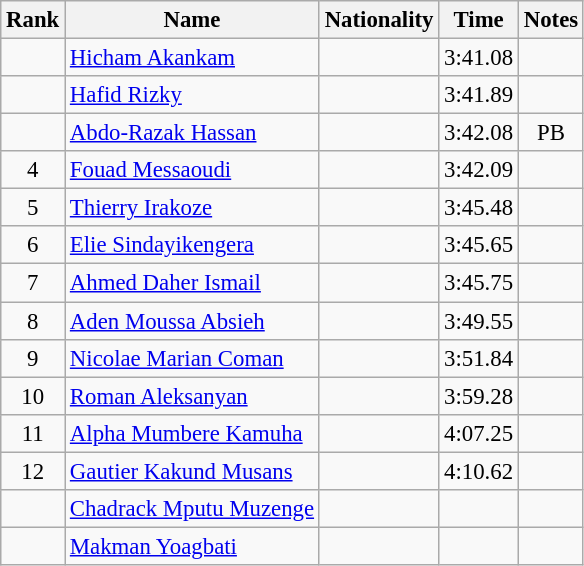<table class="wikitable sortable" style="text-align:center;font-size:95%">
<tr>
<th>Rank</th>
<th>Name</th>
<th>Nationality</th>
<th>Time</th>
<th>Notes</th>
</tr>
<tr>
<td></td>
<td align=left><a href='#'>Hicham Akankam</a></td>
<td align=left></td>
<td>3:41.08</td>
<td></td>
</tr>
<tr>
<td></td>
<td align=left><a href='#'>Hafid Rizky</a></td>
<td align=left></td>
<td>3:41.89</td>
<td></td>
</tr>
<tr>
<td></td>
<td align=left><a href='#'>Abdo-Razak Hassan</a></td>
<td align=left></td>
<td>3:42.08</td>
<td>PB</td>
</tr>
<tr>
<td>4</td>
<td align=left><a href='#'>Fouad Messaoudi</a></td>
<td align=left></td>
<td>3:42.09</td>
<td></td>
</tr>
<tr>
<td>5</td>
<td align=left><a href='#'>Thierry Irakoze</a></td>
<td align=left></td>
<td>3:45.48</td>
<td></td>
</tr>
<tr>
<td>6</td>
<td align=left><a href='#'>Elie Sindayikengera</a></td>
<td align=left></td>
<td>3:45.65</td>
<td></td>
</tr>
<tr>
<td>7</td>
<td align=left><a href='#'>Ahmed Daher Ismail</a></td>
<td align=left></td>
<td>3:45.75</td>
<td></td>
</tr>
<tr>
<td>8</td>
<td align=left><a href='#'>Aden Moussa Absieh</a></td>
<td align=left></td>
<td>3:49.55</td>
<td></td>
</tr>
<tr>
<td>9</td>
<td align=left><a href='#'>Nicolae Marian Coman</a></td>
<td align=left></td>
<td>3:51.84</td>
<td></td>
</tr>
<tr>
<td>10</td>
<td align=left><a href='#'>Roman Aleksanyan</a></td>
<td align=left></td>
<td>3:59.28</td>
<td></td>
</tr>
<tr>
<td>11</td>
<td align=left><a href='#'>Alpha Mumbere Kamuha</a></td>
<td align=left></td>
<td>4:07.25</td>
<td></td>
</tr>
<tr>
<td>12</td>
<td align=left><a href='#'>Gautier Kakund Musans</a></td>
<td align=left></td>
<td>4:10.62</td>
<td></td>
</tr>
<tr>
<td></td>
<td align=left><a href='#'>Chadrack Mputu Muzenge</a></td>
<td align=left></td>
<td></td>
<td></td>
</tr>
<tr>
<td></td>
<td align=left><a href='#'>Makman Yoagbati</a></td>
<td align=left></td>
<td></td>
<td></td>
</tr>
</table>
